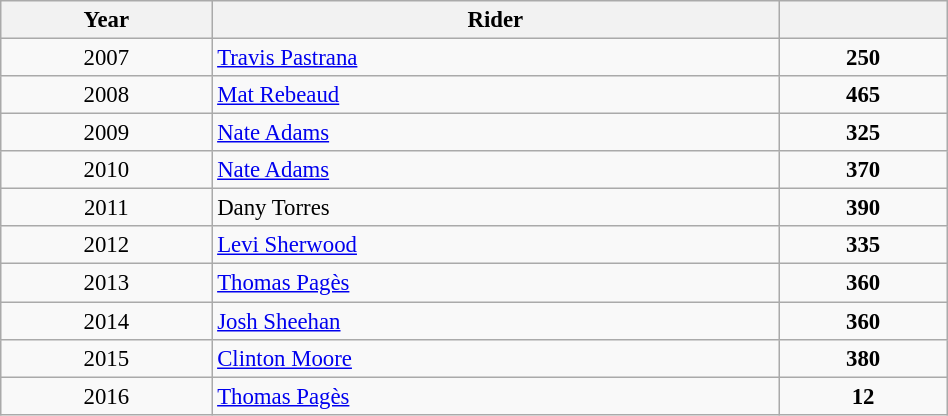<table class="wikitable" style="text-align:left; font-size:95%; width: 50%">
<tr>
<th align=center>Year</th>
<th align=center>Rider</th>
<th align=center></th>
</tr>
<tr>
<td align=center>2007</td>
<td> <a href='#'>Travis Pastrana</a></td>
<td align=center><strong>250</strong></td>
</tr>
<tr>
<td align=center>2008</td>
<td> <a href='#'>Mat Rebeaud</a></td>
<td align=center><strong>465</strong></td>
</tr>
<tr>
<td align=center>2009</td>
<td> <a href='#'>Nate Adams</a></td>
<td align=center><strong>325</strong></td>
</tr>
<tr>
<td align=center>2010</td>
<td> <a href='#'>Nate Adams</a></td>
<td align=center><strong>370</strong></td>
</tr>
<tr>
<td align=center>2011</td>
<td> Dany Torres</td>
<td align=center><strong>390</strong></td>
</tr>
<tr>
<td align=center>2012</td>
<td> <a href='#'>Levi Sherwood</a></td>
<td align=center><strong>335</strong></td>
</tr>
<tr>
<td align=center>2013</td>
<td> <a href='#'>Thomas Pagès</a></td>
<td align=center><strong>360</strong></td>
</tr>
<tr>
<td align=center>2014</td>
<td> <a href='#'>Josh Sheehan</a></td>
<td align=center><strong>360</strong></td>
</tr>
<tr>
<td align=center>2015</td>
<td> <a href='#'>Clinton Moore</a></td>
<td align=center><strong>380</strong></td>
</tr>
<tr>
<td align=center>2016</td>
<td> <a href='#'>Thomas Pagès</a></td>
<td align=center><strong>12</strong></td>
</tr>
</table>
